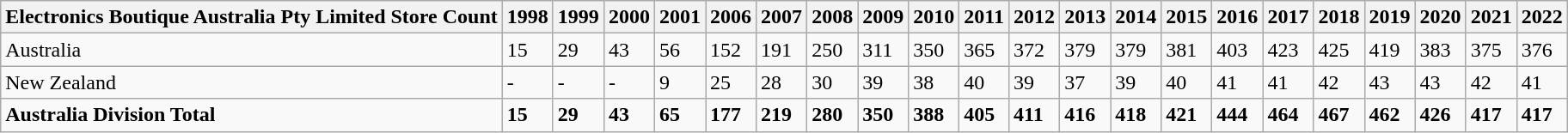<table class="wikitable">
<tr>
<th>Electronics Boutique Australia Pty Limited Store Count</th>
<th>1998</th>
<th>1999</th>
<th>2000</th>
<th>2001</th>
<th>2006</th>
<th>2007</th>
<th>2008</th>
<th>2009</th>
<th>2010</th>
<th>2011</th>
<th>2012</th>
<th>2013</th>
<th>2014</th>
<th>2015</th>
<th>2016</th>
<th>2017</th>
<th>2018</th>
<th>2019</th>
<th>2020</th>
<th>2021</th>
<th>2022</th>
</tr>
<tr>
<td>Australia</td>
<td>15</td>
<td>29</td>
<td>43</td>
<td>56</td>
<td>152</td>
<td>191</td>
<td>250</td>
<td>311</td>
<td>350</td>
<td>365</td>
<td>372</td>
<td>379</td>
<td>379</td>
<td>381</td>
<td>403</td>
<td>423</td>
<td>425</td>
<td>419</td>
<td>383</td>
<td>375</td>
<td>376</td>
</tr>
<tr>
<td>New Zealand</td>
<td>-</td>
<td>-</td>
<td>-</td>
<td>9</td>
<td>25</td>
<td>28</td>
<td>30</td>
<td>39</td>
<td>38</td>
<td>40</td>
<td>39</td>
<td>37</td>
<td>39</td>
<td>40</td>
<td>41</td>
<td>41</td>
<td>42</td>
<td>43</td>
<td>43</td>
<td>42</td>
<td>41</td>
</tr>
<tr>
<td><strong>Australia Division Total</strong></td>
<td><strong>15</strong></td>
<td><strong>29</strong></td>
<td><strong>43</strong></td>
<td><strong>65</strong></td>
<td><strong>177</strong></td>
<td><strong>219</strong></td>
<td><strong>280</strong></td>
<td><strong>350</strong></td>
<td><strong>388</strong></td>
<td><strong>405</strong></td>
<td><strong>411</strong></td>
<td><strong>416</strong></td>
<td><strong>418</strong></td>
<td><strong>421</strong></td>
<td><strong>444</strong></td>
<td><strong>464</strong></td>
<td><strong>467</strong></td>
<td><strong>462</strong></td>
<td><strong>426</strong></td>
<td><strong>417</strong></td>
<td><strong>417</strong></td>
</tr>
</table>
